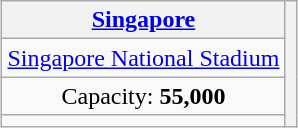<table class="wikitable" style="margin:0.5em auto; text-align:center">
<tr>
<th><a href='#'>Singapore</a></th>
<th rowspan="4"></th>
</tr>
<tr>
<td><a href='#'>Singapore National Stadium</a></td>
</tr>
<tr>
<td>Capacity: <strong>55,000</strong></td>
</tr>
<tr>
<td></td>
</tr>
</table>
